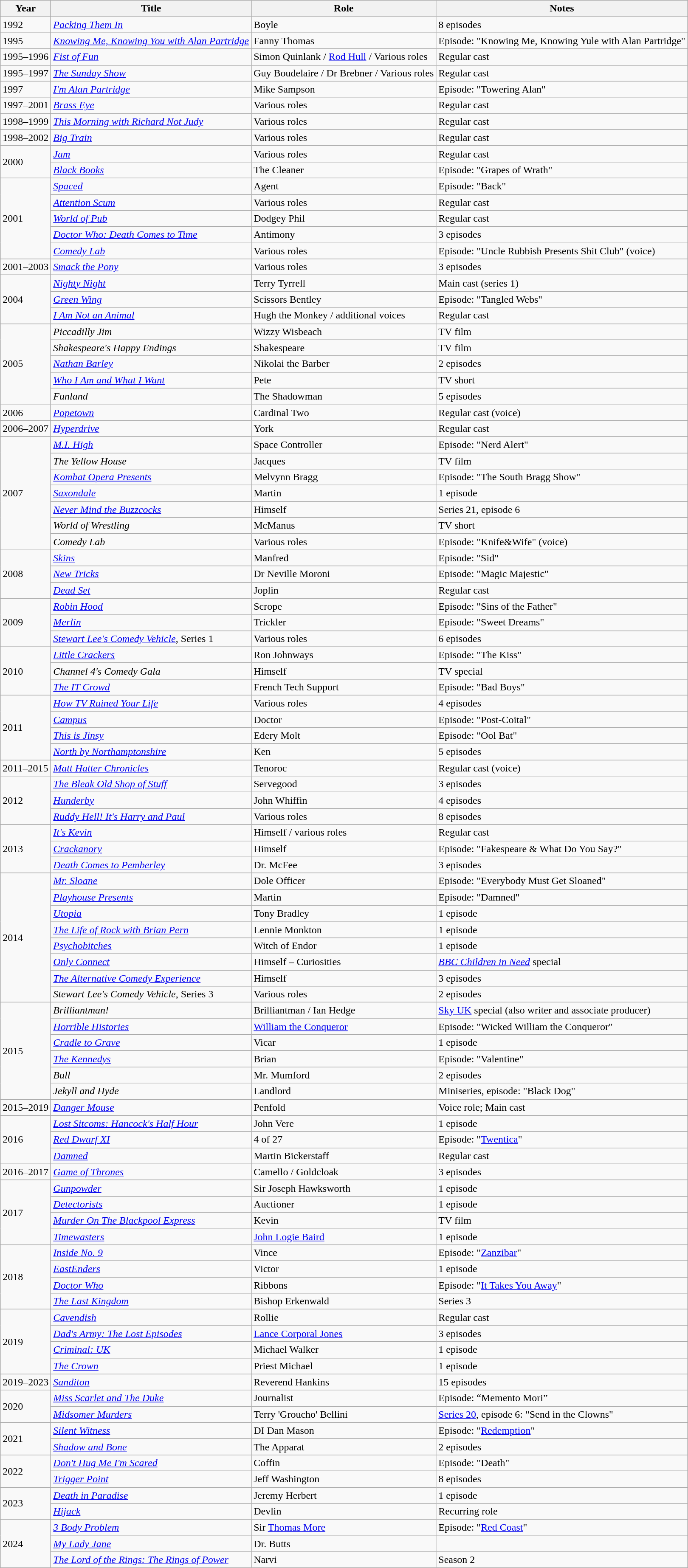<table class="wikitable">
<tr>
<th>Year</th>
<th>Title</th>
<th>Role</th>
<th>Notes</th>
</tr>
<tr>
<td>1992</td>
<td><em><a href='#'>Packing Them In</a></em></td>
<td>Boyle</td>
<td>8 episodes</td>
</tr>
<tr>
<td>1995</td>
<td><em><a href='#'>Knowing Me, Knowing You with Alan Partridge</a></em></td>
<td>Fanny Thomas</td>
<td>Episode: "Knowing Me, Knowing Yule with Alan Partridge"</td>
</tr>
<tr>
<td>1995–1996</td>
<td><em><a href='#'>Fist of Fun</a></em></td>
<td>Simon Quinlank / <a href='#'>Rod Hull</a> / Various roles</td>
<td>Regular cast</td>
</tr>
<tr>
<td>1995–1997</td>
<td><em><a href='#'>The Sunday Show</a></em></td>
<td>Guy Boudelaire / Dr Brebner / Various roles</td>
<td>Regular cast</td>
</tr>
<tr>
<td>1997</td>
<td><em><a href='#'>I'm Alan Partridge</a></em></td>
<td>Mike Sampson</td>
<td>Episode: "Towering Alan"</td>
</tr>
<tr>
<td>1997–2001</td>
<td><em><a href='#'>Brass Eye</a></em></td>
<td>Various roles</td>
<td>Regular cast</td>
</tr>
<tr>
<td>1998–1999</td>
<td><em><a href='#'>This Morning with Richard Not Judy</a></em></td>
<td>Various roles</td>
<td>Regular cast</td>
</tr>
<tr>
<td>1998–2002</td>
<td><em><a href='#'>Big Train</a></em></td>
<td>Various roles</td>
<td>Regular cast</td>
</tr>
<tr>
<td rowspan="2">2000</td>
<td><em><a href='#'>Jam</a></em></td>
<td>Various roles</td>
<td>Regular cast</td>
</tr>
<tr>
<td><em><a href='#'>Black Books</a></em></td>
<td>The Cleaner</td>
<td>Episode: "Grapes of Wrath"</td>
</tr>
<tr>
<td rowspan="5">2001</td>
<td><em><a href='#'>Spaced</a></em></td>
<td>Agent</td>
<td>Episode: "Back"</td>
</tr>
<tr>
<td><em><a href='#'>Attention Scum</a></em></td>
<td>Various roles</td>
<td>Regular cast</td>
</tr>
<tr>
<td><em><a href='#'>World of Pub</a></em></td>
<td>Dodgey Phil</td>
<td>Regular cast</td>
</tr>
<tr>
<td><em><a href='#'>Doctor Who: Death Comes to Time</a></em></td>
<td>Antimony</td>
<td>3 episodes</td>
</tr>
<tr>
<td><em><a href='#'>Comedy Lab</a></em></td>
<td>Various roles</td>
<td>Episode: "Uncle Rubbish Presents Shit Club" (voice)</td>
</tr>
<tr>
<td>2001–2003</td>
<td><em><a href='#'>Smack the Pony</a></em></td>
<td>Various roles</td>
<td>3 episodes</td>
</tr>
<tr>
<td rowspan="3">2004</td>
<td><em><a href='#'>Nighty Night</a></em></td>
<td>Terry Tyrrell</td>
<td>Main cast (series 1)</td>
</tr>
<tr>
<td><em><a href='#'>Green Wing</a></em></td>
<td>Scissors Bentley</td>
<td>Episode: "Tangled Webs"</td>
</tr>
<tr>
<td><em><a href='#'>I Am Not an Animal</a></em></td>
<td>Hugh the Monkey / additional voices</td>
<td>Regular cast</td>
</tr>
<tr>
<td rowspan="5">2005</td>
<td><em>Piccadilly Jim</em></td>
<td>Wizzy Wisbeach</td>
<td>TV film</td>
</tr>
<tr>
<td><em>Shakespeare's Happy Endings</em></td>
<td>Shakespeare</td>
<td>TV film</td>
</tr>
<tr>
<td><em><a href='#'>Nathan Barley</a></em></td>
<td>Nikolai the Barber</td>
<td>2 episodes</td>
</tr>
<tr>
<td><em><a href='#'>Who I Am and What I Want</a></em></td>
<td>Pete</td>
<td>TV short</td>
</tr>
<tr>
<td><em>Funland</em></td>
<td>The Shadowman</td>
<td>5 episodes</td>
</tr>
<tr>
<td>2006</td>
<td><em><a href='#'>Popetown</a></em></td>
<td>Cardinal Two</td>
<td>Regular cast (voice)</td>
</tr>
<tr>
<td>2006–2007</td>
<td><em><a href='#'>Hyperdrive</a></em></td>
<td>York</td>
<td>Regular cast</td>
</tr>
<tr>
<td rowspan="7">2007</td>
<td><em><a href='#'>M.I. High</a></em></td>
<td>Space Controller</td>
<td>Episode: "Nerd Alert"</td>
</tr>
<tr>
<td><em>The Yellow House</em></td>
<td>Jacques</td>
<td>TV film</td>
</tr>
<tr>
<td><em><a href='#'>Kombat Opera Presents</a></em></td>
<td>Melvynn Bragg</td>
<td>Episode: "The South Bragg Show"</td>
</tr>
<tr>
<td><em><a href='#'>Saxondale</a></em></td>
<td>Martin</td>
<td>1 episode</td>
</tr>
<tr>
<td><em><a href='#'>Never Mind the Buzzcocks</a></em></td>
<td>Himself</td>
<td>Series 21, episode 6</td>
</tr>
<tr>
<td><em>World of Wrestling</em></td>
<td>McManus</td>
<td>TV short</td>
</tr>
<tr>
<td><em>Comedy Lab</em></td>
<td>Various roles</td>
<td>Episode: "Knife&Wife" (voice)</td>
</tr>
<tr>
<td rowspan="3">2008</td>
<td><em><a href='#'>Skins</a></em></td>
<td>Manfred</td>
<td>Episode: "Sid"</td>
</tr>
<tr>
<td><em><a href='#'>New Tricks</a></em></td>
<td>Dr Neville Moroni</td>
<td>Episode: "Magic Majestic"</td>
</tr>
<tr>
<td><em><a href='#'>Dead Set</a></em></td>
<td>Joplin</td>
<td>Regular cast</td>
</tr>
<tr>
<td rowspan="3">2009</td>
<td><em><a href='#'>Robin Hood</a></em></td>
<td>Scrope</td>
<td>Episode: "Sins of the Father"</td>
</tr>
<tr>
<td><em><a href='#'>Merlin</a></em></td>
<td>Trickler</td>
<td>Episode: "Sweet Dreams"</td>
</tr>
<tr>
<td><em><a href='#'>Stewart Lee's Comedy Vehicle</a></em>, Series 1</td>
<td>Various roles</td>
<td>6 episodes</td>
</tr>
<tr>
<td rowspan="3">2010</td>
<td><em><a href='#'>Little Crackers</a></em></td>
<td>Ron Johnways</td>
<td>Episode: "The Kiss"</td>
</tr>
<tr>
<td><em>Channel 4's Comedy Gala</em></td>
<td>Himself</td>
<td>TV special</td>
</tr>
<tr>
<td><em><a href='#'>The IT Crowd</a></em></td>
<td>French Tech Support</td>
<td>Episode: "Bad Boys"</td>
</tr>
<tr>
<td rowspan="4">2011</td>
<td><em><a href='#'>How TV Ruined Your Life</a></em></td>
<td>Various roles</td>
<td>4 episodes</td>
</tr>
<tr>
<td><em><a href='#'>Campus</a></em></td>
<td>Doctor</td>
<td>Episode: "Post-Coital"</td>
</tr>
<tr>
<td><em><a href='#'>This is Jinsy</a></em></td>
<td>Edery Molt</td>
<td>Episode: "Ool Bat"</td>
</tr>
<tr>
<td><em><a href='#'>North by Northamptonshire</a></em></td>
<td>Ken</td>
<td>5 episodes</td>
</tr>
<tr>
<td>2011–2015</td>
<td><em><a href='#'>Matt Hatter Chronicles</a></em></td>
<td>Tenoroc</td>
<td>Regular cast (voice)</td>
</tr>
<tr>
<td rowspan="3">2012</td>
<td><em><a href='#'>The Bleak Old Shop of Stuff</a></em></td>
<td>Servegood</td>
<td>3 episodes</td>
</tr>
<tr>
<td><em><a href='#'>Hunderby</a></em></td>
<td>John Whiffin</td>
<td>4 episodes</td>
</tr>
<tr>
<td><em><a href='#'>Ruddy Hell! It's Harry and Paul</a></em></td>
<td>Various roles</td>
<td>8 episodes</td>
</tr>
<tr>
<td rowspan="3">2013</td>
<td><em><a href='#'>It's Kevin</a></em></td>
<td>Himself / various roles</td>
<td>Regular cast</td>
</tr>
<tr>
<td><em><a href='#'>Crackanory</a></em></td>
<td>Himself</td>
<td>Episode: "Fakespeare & What Do You Say?"</td>
</tr>
<tr>
<td><em><a href='#'>Death Comes to Pemberley</a></em></td>
<td>Dr. McFee</td>
<td>3 episodes</td>
</tr>
<tr>
<td rowspan="8">2014</td>
<td><em><a href='#'>Mr. Sloane</a></em></td>
<td>Dole Officer</td>
<td>Episode: "Everybody Must Get Sloaned"</td>
</tr>
<tr>
<td><em><a href='#'>Playhouse Presents</a></em></td>
<td>Martin</td>
<td>Episode: "Damned"</td>
</tr>
<tr>
<td><em><a href='#'>Utopia</a></em></td>
<td>Tony Bradley</td>
<td>1 episode</td>
</tr>
<tr>
<td><em><a href='#'>The Life of Rock with Brian Pern</a></em></td>
<td>Lennie Monkton</td>
<td>1 episode</td>
</tr>
<tr>
<td><em><a href='#'>Psychobitches</a></em></td>
<td>Witch of Endor</td>
<td>1 episode</td>
</tr>
<tr>
<td><em><a href='#'>Only Connect</a></em></td>
<td>Himself – Curiosities</td>
<td><em><a href='#'>BBC Children in Need</a></em> special</td>
</tr>
<tr>
<td><em><a href='#'>The Alternative Comedy Experience</a></em></td>
<td>Himself</td>
<td>3 episodes</td>
</tr>
<tr>
<td><em>Stewart Lee's Comedy Vehicle</em>, Series 3</td>
<td>Various roles</td>
<td>2 episodes</td>
</tr>
<tr>
<td rowspan="6">2015</td>
<td><em>Brilliantman!</em></td>
<td>Brilliantman / Ian Hedge</td>
<td><a href='#'>Sky UK</a> special (also writer and associate producer)</td>
</tr>
<tr>
<td><em><a href='#'>Horrible Histories</a></em></td>
<td><a href='#'>William the Conqueror</a></td>
<td>Episode: "Wicked William the Conqueror"</td>
</tr>
<tr>
<td><em><a href='#'>Cradle to Grave</a></em></td>
<td>Vicar</td>
<td>1 episode</td>
</tr>
<tr>
<td><em><a href='#'>The Kennedys</a></em></td>
<td>Brian</td>
<td>Episode: "Valentine"</td>
</tr>
<tr>
<td><em>Bull</em></td>
<td>Mr. Mumford</td>
<td>2 episodes</td>
</tr>
<tr>
<td><em>Jekyll and Hyde</em></td>
<td>Landlord</td>
<td>Miniseries, episode: "Black Dog"</td>
</tr>
<tr>
<td>2015–2019</td>
<td><em><a href='#'>Danger Mouse</a></em></td>
<td>Penfold</td>
<td>Voice role; Main cast</td>
</tr>
<tr>
<td rowspan="3">2016</td>
<td><em><a href='#'>Lost Sitcoms: Hancock's Half Hour</a></em></td>
<td>John Vere</td>
<td>1 episode</td>
</tr>
<tr>
<td><em><a href='#'>Red Dwarf XI</a></em></td>
<td>4 of 27</td>
<td>Episode: "<a href='#'>Twentica</a>"</td>
</tr>
<tr>
<td><em><a href='#'>Damned</a></em></td>
<td>Martin Bickerstaff</td>
<td>Regular cast</td>
</tr>
<tr>
<td>2016–2017</td>
<td><em><a href='#'>Game of Thrones</a></em></td>
<td>Camello / Goldcloak</td>
<td>3 episodes</td>
</tr>
<tr>
<td rowspan="4">2017</td>
<td><em><a href='#'>Gunpowder</a></em></td>
<td>Sir Joseph Hawksworth</td>
<td>1 episode</td>
</tr>
<tr>
<td><em><a href='#'>Detectorists</a></em></td>
<td>Auctioner</td>
<td>1 episode</td>
</tr>
<tr>
<td><em><a href='#'>Murder On The Blackpool Express</a></em></td>
<td>Kevin</td>
<td>TV film</td>
</tr>
<tr>
<td><em><a href='#'>Timewasters</a></em></td>
<td><a href='#'>John Logie Baird</a></td>
<td>1 episode</td>
</tr>
<tr>
<td rowspan="4">2018</td>
<td><em><a href='#'>Inside No. 9</a></em></td>
<td>Vince</td>
<td>Episode: "<a href='#'>Zanzibar</a>"</td>
</tr>
<tr>
<td><em><a href='#'>EastEnders</a></em></td>
<td>Victor</td>
<td>1 episode</td>
</tr>
<tr>
<td><em><a href='#'>Doctor Who</a></em></td>
<td>Ribbons</td>
<td>Episode: "<a href='#'>It Takes You Away</a>"</td>
</tr>
<tr>
<td><em><a href='#'>The Last Kingdom</a></em></td>
<td>Bishop Erkenwald</td>
<td>Series 3</td>
</tr>
<tr>
<td rowspan="4">2019</td>
<td><em><a href='#'>Cavendish</a></em></td>
<td>Rollie</td>
<td>Regular cast</td>
</tr>
<tr>
<td><em><a href='#'>Dad's Army: The Lost Episodes</a></em></td>
<td><a href='#'>Lance Corporal Jones</a></td>
<td>3 episodes</td>
</tr>
<tr>
<td><em><a href='#'>Criminal: UK</a></em></td>
<td>Michael Walker</td>
<td>1 episode</td>
</tr>
<tr>
<td><em><a href='#'>The Crown</a></em></td>
<td>Priest Michael</td>
<td>1 episode</td>
</tr>
<tr>
<td>2019–2023</td>
<td><em><a href='#'>Sanditon</a></em></td>
<td>Reverend Hankins</td>
<td>15 episodes</td>
</tr>
<tr>
<td rowspan="2">2020</td>
<td><em><a href='#'>Miss Scarlet and The Duke</a></em></td>
<td>Journalist</td>
<td>Episode: “Memento Mori”</td>
</tr>
<tr>
<td><em><a href='#'>Midsomer Murders</a></em></td>
<td>Terry 'Groucho' Bellini</td>
<td><a href='#'>Series 20</a>, episode 6: "Send in the Clowns"</td>
</tr>
<tr>
<td rowspan="2">2021</td>
<td><em><a href='#'>Silent Witness</a></em></td>
<td>DI Dan Mason</td>
<td>Episode: "<a href='#'>Redemption</a>"</td>
</tr>
<tr>
<td><em><a href='#'>Shadow and Bone</a></em></td>
<td>The Apparat</td>
<td>2 episodes</td>
</tr>
<tr>
<td rowspan="2">2022</td>
<td><em><a href='#'>Don't Hug Me I'm Scared</a></em></td>
<td>Coffin</td>
<td>Episode: "Death"</td>
</tr>
<tr>
<td><em><a href='#'>Trigger Point</a></em></td>
<td>Jeff Washington</td>
<td>8 episodes</td>
</tr>
<tr>
<td rowspan="2">2023</td>
<td><em><a href='#'>Death in Paradise</a></em></td>
<td>Jeremy Herbert</td>
<td>1 episode</td>
</tr>
<tr>
<td><em><a href='#'>Hijack</a></em></td>
<td>Devlin</td>
<td>Recurring role</td>
</tr>
<tr>
<td rowspan="3">2024</td>
<td><em><a href='#'>3 Body Problem</a></em></td>
<td>Sir <a href='#'>Thomas More</a></td>
<td>Episode: "<a href='#'>Red Coast</a>"</td>
</tr>
<tr>
<td><em><a href='#'>My Lady Jane</a></em></td>
<td>Dr. Butts</td>
<td></td>
</tr>
<tr>
<td><em><a href='#'>The Lord of the Rings: The Rings of Power</a></em></td>
<td>Narvi</td>
<td>Season 2</td>
</tr>
</table>
